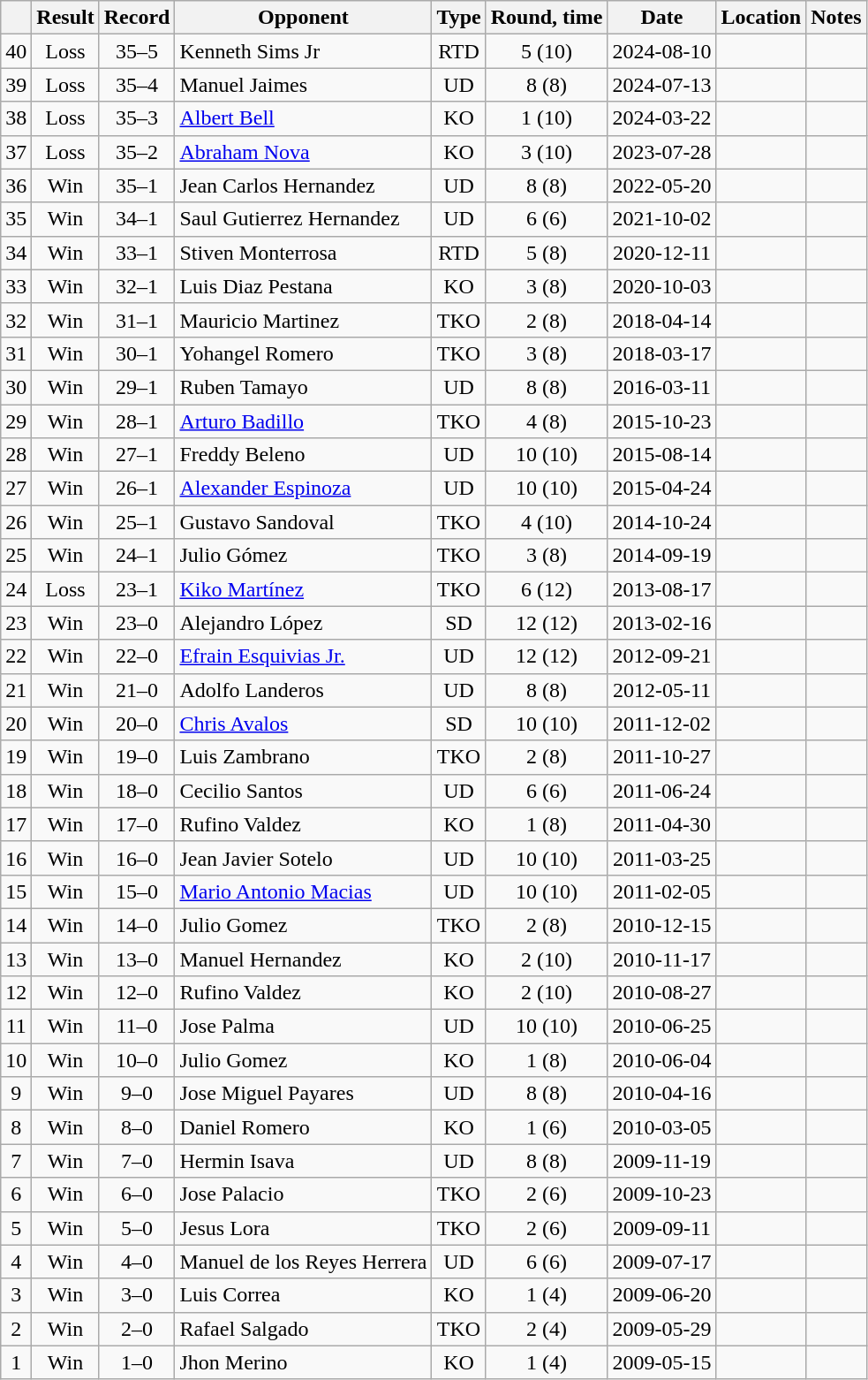<table class=wikitable style=text-align:center>
<tr>
<th></th>
<th>Result</th>
<th>Record</th>
<th>Opponent</th>
<th>Type</th>
<th>Round, time</th>
<th>Date</th>
<th>Location</th>
<th>Notes</th>
</tr>
<tr>
<td>40</td>
<td>Loss</td>
<td>35–5</td>
<td align=left>Kenneth Sims Jr</td>
<td>RTD</td>
<td>5 (10)</td>
<td>2024-08-10</td>
<td align=left></td>
<td align=left></td>
</tr>
<tr>
<td>39</td>
<td>Loss</td>
<td>35–4</td>
<td align=left>Manuel Jaimes</td>
<td>UD</td>
<td>8 (8)</td>
<td>2024-07-13</td>
<td align=left></td>
<td align=left></td>
</tr>
<tr>
<td>38</td>
<td>Loss</td>
<td>35–3</td>
<td align=left><a href='#'>Albert Bell</a></td>
<td>KO</td>
<td>1 (10)</td>
<td>2024-03-22</td>
<td align=left></td>
<td align=left></td>
</tr>
<tr>
<td>37</td>
<td>Loss</td>
<td>35–2</td>
<td align=left><a href='#'>Abraham Nova</a></td>
<td>KO</td>
<td>3 (10)</td>
<td>2023-07-28</td>
<td align=left></td>
<td align=left></td>
</tr>
<tr>
<td>36</td>
<td>Win</td>
<td>35–1</td>
<td align=left>Jean Carlos Hernandez</td>
<td>UD</td>
<td>8 (8)</td>
<td>2022-05-20</td>
<td align=left></td>
<td align=left></td>
</tr>
<tr>
<td>35</td>
<td>Win</td>
<td>34–1</td>
<td align=left>Saul Gutierrez Hernandez</td>
<td>UD</td>
<td>6 (6)</td>
<td>2021-10-02</td>
<td align=left></td>
<td align=left></td>
</tr>
<tr>
<td>34</td>
<td>Win</td>
<td>33–1</td>
<td align=left>Stiven Monterrosa</td>
<td>RTD</td>
<td>5 (8)</td>
<td>2020-12-11</td>
<td align=left></td>
<td align=left></td>
</tr>
<tr>
<td>33</td>
<td>Win</td>
<td>32–1</td>
<td align=left>Luis Diaz Pestana</td>
<td>KO</td>
<td>3 (8)</td>
<td>2020-10-03</td>
<td align=left></td>
<td align=left></td>
</tr>
<tr>
<td>32</td>
<td>Win</td>
<td>31–1</td>
<td align=left>Mauricio Martinez</td>
<td>TKO</td>
<td>2 (8)</td>
<td>2018-04-14</td>
<td align=left></td>
<td align=left></td>
</tr>
<tr>
<td>31</td>
<td>Win</td>
<td>30–1</td>
<td align=left>Yohangel Romero</td>
<td>TKO</td>
<td>3 (8)</td>
<td>2018-03-17</td>
<td align=left></td>
<td align=left></td>
</tr>
<tr>
<td>30</td>
<td>Win</td>
<td>29–1</td>
<td align=left>Ruben Tamayo</td>
<td>UD</td>
<td>8 (8)</td>
<td>2016-03-11</td>
<td align=left></td>
<td align=left></td>
</tr>
<tr>
<td>29</td>
<td>Win</td>
<td>28–1</td>
<td align=left><a href='#'>Arturo Badillo</a></td>
<td>TKO</td>
<td>4 (8)</td>
<td>2015-10-23</td>
<td align=left></td>
<td align=left></td>
</tr>
<tr>
<td>28</td>
<td>Win</td>
<td>27–1</td>
<td align=left>Freddy Beleno</td>
<td>UD</td>
<td>10 (10)</td>
<td>2015-08-14</td>
<td align=left></td>
<td align=left></td>
</tr>
<tr>
<td>27</td>
<td>Win</td>
<td>26–1</td>
<td align=left><a href='#'>Alexander Espinoza</a></td>
<td>UD</td>
<td>10 (10)</td>
<td>2015-04-24</td>
<td align=left></td>
<td align=left></td>
</tr>
<tr>
<td>26</td>
<td>Win</td>
<td>25–1</td>
<td align=left>Gustavo Sandoval</td>
<td>TKO</td>
<td>4 (10)</td>
<td>2014-10-24</td>
<td align=left></td>
<td align=left></td>
</tr>
<tr>
<td>25</td>
<td>Win</td>
<td>24–1</td>
<td align=left>Julio Gómez</td>
<td>TKO</td>
<td>3 (8)</td>
<td>2014-09-19</td>
<td align=left></td>
<td align=left></td>
</tr>
<tr>
<td>24</td>
<td>Loss</td>
<td>23–1</td>
<td align=left><a href='#'>Kiko Martínez</a></td>
<td>TKO</td>
<td>6 (12)</td>
<td>2013-08-17</td>
<td align=left></td>
<td align=left></td>
</tr>
<tr>
<td>23</td>
<td>Win</td>
<td>23–0</td>
<td align=left>Alejandro López</td>
<td>SD</td>
<td>12 (12)</td>
<td>2013-02-16</td>
<td align=left></td>
<td align=left></td>
</tr>
<tr>
<td>22</td>
<td>Win</td>
<td>22–0</td>
<td align=left><a href='#'>Efrain Esquivias Jr.</a></td>
<td>UD</td>
<td>12 (12)</td>
<td>2012-09-21</td>
<td align=left></td>
<td align=left></td>
</tr>
<tr>
<td>21</td>
<td>Win</td>
<td>21–0</td>
<td align=left>Adolfo Landeros</td>
<td>UD</td>
<td>8 (8)</td>
<td>2012-05-11</td>
<td align=left></td>
<td align=left></td>
</tr>
<tr>
<td>20</td>
<td>Win</td>
<td>20–0</td>
<td align=left><a href='#'>Chris Avalos</a></td>
<td>SD</td>
<td>10 (10)</td>
<td>2011-12-02</td>
<td align=left></td>
<td align=left></td>
</tr>
<tr>
<td>19</td>
<td>Win</td>
<td>19–0</td>
<td align=left>Luis Zambrano</td>
<td>TKO</td>
<td>2 (8)</td>
<td>2011-10-27</td>
<td align=left></td>
<td align=left></td>
</tr>
<tr>
<td>18</td>
<td>Win</td>
<td>18–0</td>
<td align=left>Cecilio Santos</td>
<td>UD</td>
<td>6 (6)</td>
<td>2011-06-24</td>
<td align=left></td>
<td align=left></td>
</tr>
<tr>
<td>17</td>
<td>Win</td>
<td>17–0</td>
<td align=left>Rufino Valdez</td>
<td>KO</td>
<td>1 (8)</td>
<td>2011-04-30</td>
<td align=left></td>
<td align=left></td>
</tr>
<tr>
<td>16</td>
<td>Win</td>
<td>16–0</td>
<td align=left>Jean Javier Sotelo</td>
<td>UD</td>
<td>10 (10)</td>
<td>2011-03-25</td>
<td align=left></td>
<td align=left></td>
</tr>
<tr>
<td>15</td>
<td>Win</td>
<td>15–0</td>
<td align=left><a href='#'>Mario Antonio Macias</a></td>
<td>UD</td>
<td>10 (10)</td>
<td>2011-02-05</td>
<td align=left></td>
<td align=left></td>
</tr>
<tr>
<td>14</td>
<td>Win</td>
<td>14–0</td>
<td align=left>Julio Gomez</td>
<td>TKO</td>
<td>2 (8)</td>
<td>2010-12-15</td>
<td align=left></td>
<td align=left></td>
</tr>
<tr>
<td>13</td>
<td>Win</td>
<td>13–0</td>
<td align=left>Manuel Hernandez</td>
<td>KO</td>
<td>2 (10)</td>
<td>2010-11-17</td>
<td align=left></td>
<td align=left></td>
</tr>
<tr>
<td>12</td>
<td>Win</td>
<td>12–0</td>
<td align=left>Rufino Valdez</td>
<td>KO</td>
<td>2 (10)</td>
<td>2010-08-27</td>
<td align=left></td>
<td align=left></td>
</tr>
<tr>
<td>11</td>
<td>Win</td>
<td>11–0</td>
<td align=left>Jose Palma</td>
<td>UD</td>
<td>10 (10)</td>
<td>2010-06-25</td>
<td align=left></td>
<td align=left></td>
</tr>
<tr>
<td>10</td>
<td>Win</td>
<td>10–0</td>
<td align=left>Julio Gomez</td>
<td>KO</td>
<td>1 (8)</td>
<td>2010-06-04</td>
<td align=left></td>
<td align=left></td>
</tr>
<tr>
<td>9</td>
<td>Win</td>
<td>9–0</td>
<td align=left>Jose Miguel Payares</td>
<td>UD</td>
<td>8 (8)</td>
<td>2010-04-16</td>
<td align=left></td>
<td align=left></td>
</tr>
<tr>
<td>8</td>
<td>Win</td>
<td>8–0</td>
<td align=left>Daniel Romero</td>
<td>KO</td>
<td>1 (6)</td>
<td>2010-03-05</td>
<td align=left></td>
<td align=left></td>
</tr>
<tr>
<td>7</td>
<td>Win</td>
<td>7–0</td>
<td align=left>Hermin Isava</td>
<td>UD</td>
<td>8 (8)</td>
<td>2009-11-19</td>
<td align=left></td>
<td align=left></td>
</tr>
<tr>
<td>6</td>
<td>Win</td>
<td>6–0</td>
<td align=left>Jose Palacio</td>
<td>TKO</td>
<td>2 (6)</td>
<td>2009-10-23</td>
<td align=left></td>
<td align=left></td>
</tr>
<tr>
<td>5</td>
<td>Win</td>
<td>5–0</td>
<td align=left>Jesus Lora</td>
<td>TKO</td>
<td>2 (6)</td>
<td>2009-09-11</td>
<td align=left></td>
<td align=left></td>
</tr>
<tr>
<td>4</td>
<td>Win</td>
<td>4–0</td>
<td align=left>Manuel de los Reyes Herrera</td>
<td>UD</td>
<td>6 (6)</td>
<td>2009-07-17</td>
<td align=left></td>
<td align=left></td>
</tr>
<tr>
<td>3</td>
<td>Win</td>
<td>3–0</td>
<td align=left>Luis Correa</td>
<td>KO</td>
<td>1 (4)</td>
<td>2009-06-20</td>
<td align=left></td>
<td align=left></td>
</tr>
<tr>
<td>2</td>
<td>Win</td>
<td>2–0</td>
<td align=left>Rafael Salgado</td>
<td>TKO</td>
<td>2 (4)</td>
<td>2009-05-29</td>
<td align=left></td>
<td align=left></td>
</tr>
<tr>
<td>1</td>
<td>Win</td>
<td>1–0</td>
<td align=left>Jhon Merino</td>
<td>KO</td>
<td>1 (4)</td>
<td>2009-05-15</td>
<td align=left></td>
<td align=left></td>
</tr>
</table>
